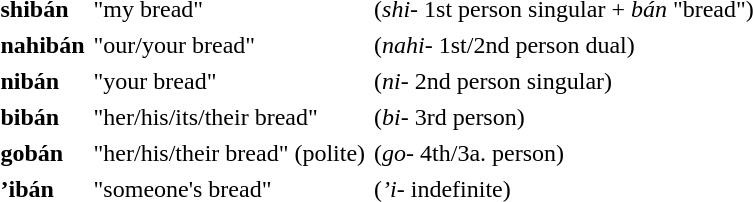<table cellspacing="4" style="margin-left:1em">
<tr>
<td><strong>shibán</strong></td>
<td>"my bread"</td>
<td>(<em>shi-</em> 1st person singular + <em>bán</em> "bread")</td>
</tr>
<tr>
<td><strong>nahibán</strong></td>
<td>"our/your bread"</td>
<td>(<em>nahi-</em> 1st/2nd person dual)</td>
</tr>
<tr>
<td><strong>nibán</strong></td>
<td>"your bread"</td>
<td>(<em>ni-</em> 2nd person singular)</td>
</tr>
<tr>
<td><strong>bibán</strong></td>
<td>"her/his/its/their bread"</td>
<td>(<em>bi-</em> 3rd person)</td>
</tr>
<tr>
<td><strong>gobán</strong></td>
<td>"her/his/their bread" (polite)</td>
<td>(<em>go-</em> 4th/3a. person)</td>
</tr>
<tr>
<td><strong>’ibán</strong></td>
<td>"someone's bread"</td>
<td>(<em>’i-</em> indefinite)</td>
</tr>
</table>
